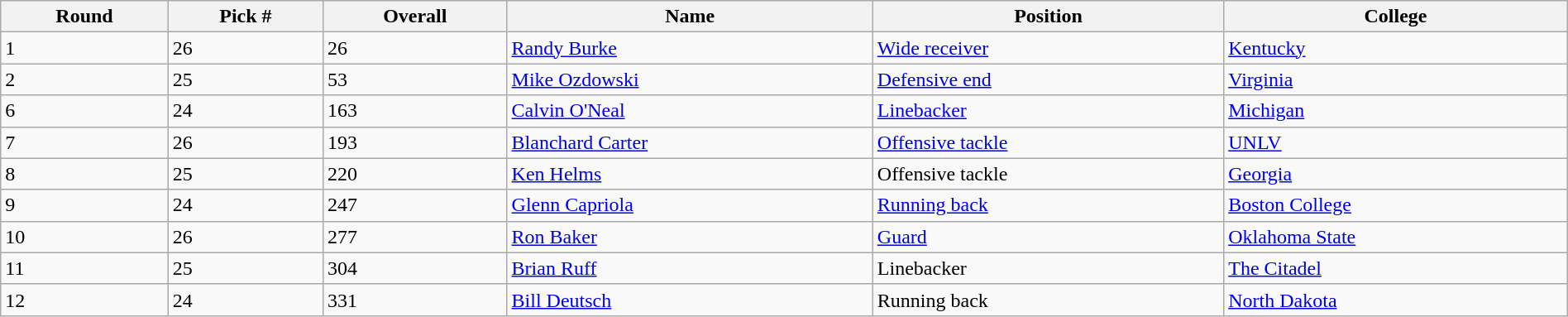<table class="wikitable sortable sortable" style="width: 100%">
<tr>
<th>Round</th>
<th>Pick #</th>
<th>Overall</th>
<th>Name</th>
<th>Position</th>
<th>College</th>
</tr>
<tr>
<td>1</td>
<td>26</td>
<td>26</td>
<td><a href='#'>Randy Burke</a></td>
<td><a href='#'>Wide receiver</a></td>
<td><a href='#'>Kentucky</a></td>
</tr>
<tr>
<td>2</td>
<td>25</td>
<td>53</td>
<td><a href='#'>Mike Ozdowski</a></td>
<td><a href='#'>Defensive end</a></td>
<td><a href='#'>Virginia</a></td>
</tr>
<tr>
<td>6</td>
<td>24</td>
<td>163</td>
<td><a href='#'>Calvin O'Neal</a></td>
<td><a href='#'>Linebacker</a></td>
<td><a href='#'>Michigan</a></td>
</tr>
<tr>
<td>7</td>
<td>26</td>
<td>193</td>
<td><a href='#'>Blanchard Carter</a></td>
<td><a href='#'>Offensive tackle</a></td>
<td><a href='#'>UNLV</a></td>
</tr>
<tr>
<td>8</td>
<td>25</td>
<td>220</td>
<td><a href='#'>Ken Helms</a></td>
<td>Offensive tackle</td>
<td><a href='#'>Georgia</a></td>
</tr>
<tr>
<td>9</td>
<td>24</td>
<td>247</td>
<td><a href='#'>Glenn Capriola</a></td>
<td><a href='#'>Running back</a></td>
<td><a href='#'>Boston College</a></td>
</tr>
<tr>
<td>10</td>
<td>26</td>
<td>277</td>
<td><a href='#'>Ron Baker</a></td>
<td><a href='#'>Guard</a></td>
<td><a href='#'>Oklahoma State</a></td>
</tr>
<tr>
<td>11</td>
<td>25</td>
<td>304</td>
<td><a href='#'>Brian Ruff</a></td>
<td>Linebacker</td>
<td><a href='#'>The Citadel</a></td>
</tr>
<tr>
<td>12</td>
<td>24</td>
<td>331</td>
<td><a href='#'>Bill Deutsch</a></td>
<td>Running back</td>
<td><a href='#'>North Dakota</a></td>
</tr>
</table>
